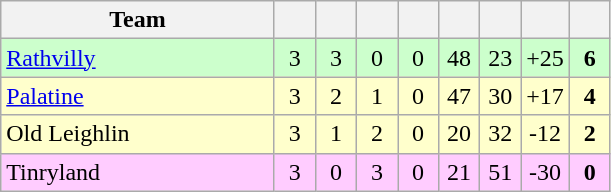<table class="wikitable" style="text-align:center">
<tr>
<th style="width:175px;">Team</th>
<th width="20"></th>
<th width="20"></th>
<th width="20"></th>
<th width="20"></th>
<th width="20"></th>
<th width="20"></th>
<th width="20"></th>
<th width="20"></th>
</tr>
<tr style="background:#cfc;">
<td style="text-align:left;"> <a href='#'>Rathvilly</a></td>
<td>3</td>
<td>3</td>
<td>0</td>
<td>0</td>
<td>48</td>
<td>23</td>
<td>+25</td>
<td><strong>6</strong></td>
</tr>
<tr style="background:#ffc;">
<td style="text-align:left;"> <a href='#'>Palatine</a></td>
<td>3</td>
<td>2</td>
<td>1</td>
<td>0</td>
<td>47</td>
<td>30</td>
<td>+17</td>
<td><strong>4</strong></td>
</tr>
<tr style="background:#ffc;">
<td style="text-align:left;"> Old Leighlin</td>
<td>3</td>
<td>1</td>
<td>2</td>
<td>0</td>
<td>20</td>
<td>32</td>
<td>-12</td>
<td><strong>2</strong></td>
</tr>
<tr style="background:#fcf;">
<td style="text-align:left;"> Tinryland</td>
<td>3</td>
<td>0</td>
<td>3</td>
<td>0</td>
<td>21</td>
<td>51</td>
<td>-30</td>
<td><strong>0</strong></td>
</tr>
</table>
